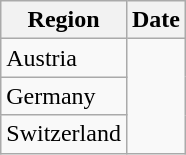<table class="wikitable">
<tr>
<th>Region</th>
<th>Date</th>
</tr>
<tr>
<td>Austria</td>
<td rowspan="3"></td>
</tr>
<tr>
<td>Germany</td>
</tr>
<tr>
<td>Switzerland</td>
</tr>
</table>
